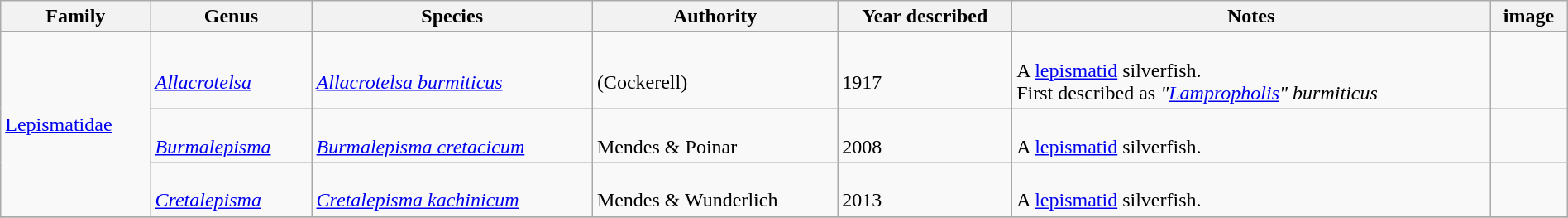<table class="wikitable sortable" align="center" width="100%">
<tr>
<th>Family</th>
<th>Genus</th>
<th>Species</th>
<th>Authority</th>
<th>Year described</th>
<th>Notes</th>
<th>image</th>
</tr>
<tr>
<td rowspan=3><a href='#'>Lepismatidae</a></td>
<td><br><em><a href='#'>Allacrotelsa</a></em></td>
<td><br><em><a href='#'>Allacrotelsa burmiticus</a></em></td>
<td><br>(Cockerell)</td>
<td><br>1917</td>
<td><br>A <a href='#'>lepismatid</a> silverfish.<br> First described as <em>"<a href='#'>Lampropholis</a>" burmiticus</em></td>
<td></td>
</tr>
<tr>
<td><br><em><a href='#'>Burmalepisma</a></em></td>
<td><br><em><a href='#'>Burmalepisma cretacicum</a></em></td>
<td><br>Mendes & Poinar</td>
<td><br>2008</td>
<td><br>A <a href='#'>lepismatid</a> silverfish.</td>
<td></td>
</tr>
<tr>
<td><br><em><a href='#'>Cretalepisma</a></em></td>
<td><br><em><a href='#'>Cretalepisma kachinicum</a></em></td>
<td><br>Mendes & Wunderlich</td>
<td><br>2013</td>
<td><br>A <a href='#'>lepismatid</a> silverfish.</td>
<td></td>
</tr>
<tr>
</tr>
</table>
